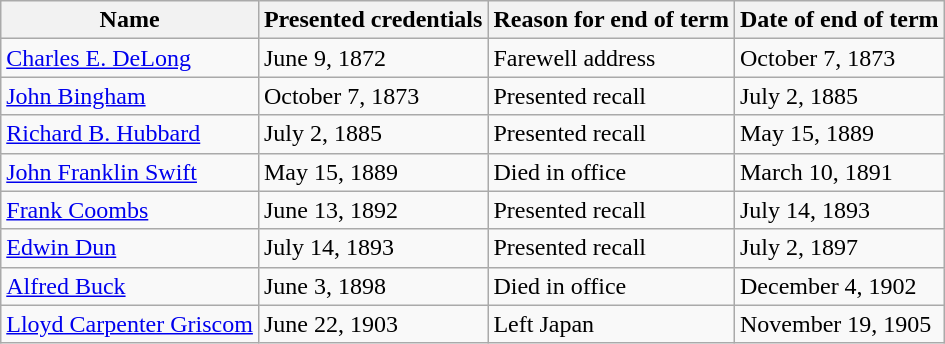<table class="wikitable">
<tr>
<th>Name</th>
<th>Presented credentials</th>
<th>Reason for end of term</th>
<th>Date of end of term</th>
</tr>
<tr>
<td><a href='#'>Charles E. DeLong</a></td>
<td>June 9, 1872</td>
<td>Farewell address</td>
<td>October 7, 1873</td>
</tr>
<tr>
<td><a href='#'>John Bingham</a></td>
<td>October 7, 1873</td>
<td>Presented recall</td>
<td>July 2, 1885</td>
</tr>
<tr>
<td><a href='#'>Richard B. Hubbard</a></td>
<td>July 2, 1885</td>
<td>Presented recall</td>
<td>May 15, 1889</td>
</tr>
<tr>
<td><a href='#'>John Franklin Swift</a></td>
<td>May 15, 1889</td>
<td>Died in office</td>
<td>March 10, 1891</td>
</tr>
<tr>
<td><a href='#'>Frank Coombs</a></td>
<td>June 13, 1892</td>
<td>Presented recall</td>
<td>July 14, 1893</td>
</tr>
<tr>
<td><a href='#'>Edwin Dun</a></td>
<td>July 14, 1893</td>
<td>Presented recall</td>
<td>July 2, 1897</td>
</tr>
<tr>
<td><a href='#'>Alfred Buck</a></td>
<td>June 3, 1898</td>
<td>Died in office</td>
<td>December 4, 1902</td>
</tr>
<tr>
<td><a href='#'>Lloyd Carpenter Griscom</a></td>
<td>June 22, 1903</td>
<td>Left Japan</td>
<td>November 19, 1905</td>
</tr>
</table>
